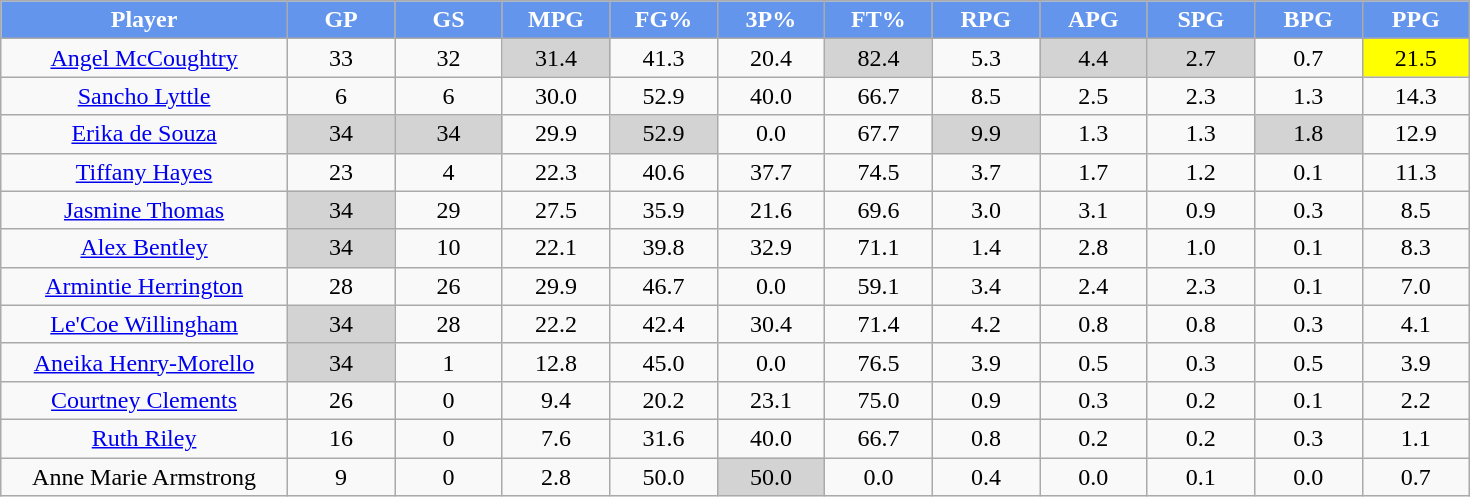<table class="wikitable sortable" style="text-align:center;">
<tr>
<th style="background:#6495ED;color:white;" width="16%">Player</th>
<th style="background:#6495ED;color:white;" width="6%">GP</th>
<th style="background:#6495ED;color:white;" width="6%">GS</th>
<th style="background:#6495ED;color:white;" width="6%">MPG</th>
<th style="background:#6495ED;color:white;" width="6%">FG%</th>
<th style="background:#6495ED;color:white;" width="6%">3P%</th>
<th style="background:#6495ED;color:white;" width="6%">FT%</th>
<th style="background:#6495ED;color:white;" width="6%">RPG</th>
<th style="background:#6495ED;color:white;" width="6%">APG</th>
<th style="background:#6495ED;color:white;" width="6%">SPG</th>
<th style="background:#6495ED;color:white;" width="6%">BPG</th>
<th style="background:#6495ED;color:white;" width="6%">PPG</th>
</tr>
<tr>
<td><a href='#'>Angel McCoughtry</a></td>
<td>33</td>
<td>32</td>
<td style="background:#D3D3D3;">31.4</td>
<td>41.3</td>
<td>20.4</td>
<td style="background:#D3D3D3;">82.4</td>
<td>5.3</td>
<td style="background:#D3D3D3;">4.4</td>
<td style="background:#D3D3D3;">2.7</td>
<td>0.7</td>
<td style="background:yellow;">21.5</td>
</tr>
<tr>
<td><a href='#'>Sancho Lyttle</a></td>
<td>6</td>
<td>6</td>
<td>30.0</td>
<td>52.9</td>
<td>40.0</td>
<td>66.7</td>
<td>8.5</td>
<td>2.5</td>
<td>2.3</td>
<td>1.3</td>
<td>14.3</td>
</tr>
<tr>
<td><a href='#'>Erika de Souza</a></td>
<td style="background:#D3D3D3;">34</td>
<td style="background:#D3D3D3;">34</td>
<td>29.9</td>
<td style="background:#D3D3D3;">52.9</td>
<td>0.0</td>
<td>67.7</td>
<td style="background:#D3D3D3;">9.9</td>
<td>1.3</td>
<td>1.3</td>
<td style="background:#D3D3D3;">1.8</td>
<td>12.9</td>
</tr>
<tr>
<td><a href='#'>Tiffany Hayes</a></td>
<td>23</td>
<td>4</td>
<td>22.3</td>
<td>40.6</td>
<td>37.7</td>
<td>74.5</td>
<td>3.7</td>
<td>1.7</td>
<td>1.2</td>
<td>0.1</td>
<td>11.3</td>
</tr>
<tr>
<td><a href='#'>Jasmine Thomas</a></td>
<td style="background:#D3D3D3;">34</td>
<td>29</td>
<td>27.5</td>
<td>35.9</td>
<td>21.6</td>
<td>69.6</td>
<td>3.0</td>
<td>3.1</td>
<td>0.9</td>
<td>0.3</td>
<td>8.5</td>
</tr>
<tr>
<td><a href='#'>Alex Bentley</a></td>
<td style="background:#D3D3D3;">34</td>
<td>10</td>
<td>22.1</td>
<td>39.8</td>
<td>32.9</td>
<td>71.1</td>
<td>1.4</td>
<td>2.8</td>
<td>1.0</td>
<td>0.1</td>
<td>8.3</td>
</tr>
<tr>
<td><a href='#'>Armintie Herrington</a></td>
<td>28</td>
<td>26</td>
<td>29.9</td>
<td>46.7</td>
<td>0.0</td>
<td>59.1</td>
<td>3.4</td>
<td>2.4</td>
<td>2.3</td>
<td>0.1</td>
<td>7.0</td>
</tr>
<tr>
<td><a href='#'>Le'Coe Willingham</a></td>
<td style="background:#D3D3D3;">34</td>
<td>28</td>
<td>22.2</td>
<td>42.4</td>
<td>30.4</td>
<td>71.4</td>
<td>4.2</td>
<td>0.8</td>
<td>0.8</td>
<td>0.3</td>
<td>4.1</td>
</tr>
<tr>
<td><a href='#'>Aneika Henry-Morello</a></td>
<td style="background:#D3D3D3;">34</td>
<td>1</td>
<td>12.8</td>
<td>45.0</td>
<td>0.0</td>
<td>76.5</td>
<td>3.9</td>
<td>0.5</td>
<td>0.3</td>
<td>0.5</td>
<td>3.9</td>
</tr>
<tr>
<td><a href='#'>Courtney Clements</a></td>
<td>26</td>
<td>0</td>
<td>9.4</td>
<td>20.2</td>
<td>23.1</td>
<td>75.0</td>
<td>0.9</td>
<td>0.3</td>
<td>0.2</td>
<td>0.1</td>
<td>2.2</td>
</tr>
<tr>
<td><a href='#'>Ruth Riley</a></td>
<td>16</td>
<td>0</td>
<td>7.6</td>
<td>31.6</td>
<td>40.0</td>
<td>66.7</td>
<td>0.8</td>
<td>0.2</td>
<td>0.2</td>
<td>0.3</td>
<td>1.1</td>
</tr>
<tr>
<td>Anne Marie Armstrong</td>
<td>9</td>
<td>0</td>
<td>2.8</td>
<td>50.0</td>
<td style="background:#D3D3D3;">50.0</td>
<td>0.0</td>
<td>0.4</td>
<td>0.0</td>
<td>0.1</td>
<td>0.0</td>
<td>0.7</td>
</tr>
</table>
